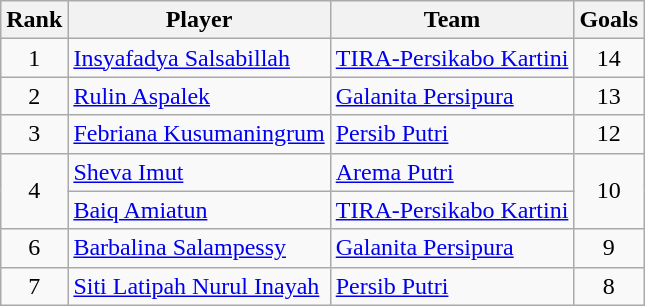<table class="wikitable" style="text-align:center">
<tr>
<th>Rank</th>
<th>Player</th>
<th>Team</th>
<th>Goals</th>
</tr>
<tr>
<td>1</td>
<td align="left"> <a href='#'>Insyafadya Salsabillah</a></td>
<td align="left"><a href='#'>TIRA-Persikabo Kartini</a></td>
<td>14</td>
</tr>
<tr>
<td>2</td>
<td align="left"> <a href='#'>Rulin Aspalek</a></td>
<td align="left"><a href='#'>Galanita Persipura</a></td>
<td>13</td>
</tr>
<tr>
<td>3</td>
<td align="left"> <a href='#'>Febriana Kusumaningrum</a></td>
<td align="left"><a href='#'>Persib Putri</a></td>
<td>12</td>
</tr>
<tr>
<td rowspan="2">4</td>
<td align="left"> <a href='#'>Sheva Imut</a></td>
<td align="left"><a href='#'>Arema Putri</a></td>
<td rowspan="2">10</td>
</tr>
<tr>
<td align="left"> <a href='#'>Baiq Amiatun</a></td>
<td align="left"><a href='#'>TIRA-Persikabo Kartini</a></td>
</tr>
<tr>
<td>6</td>
<td align="left"> <a href='#'>Barbalina Salampessy</a></td>
<td align="left"><a href='#'>Galanita Persipura</a></td>
<td>9</td>
</tr>
<tr>
<td>7</td>
<td align="left"> <a href='#'>Siti Latipah Nurul Inayah</a></td>
<td align="left"><a href='#'>Persib Putri</a></td>
<td>8</td>
</tr>
</table>
